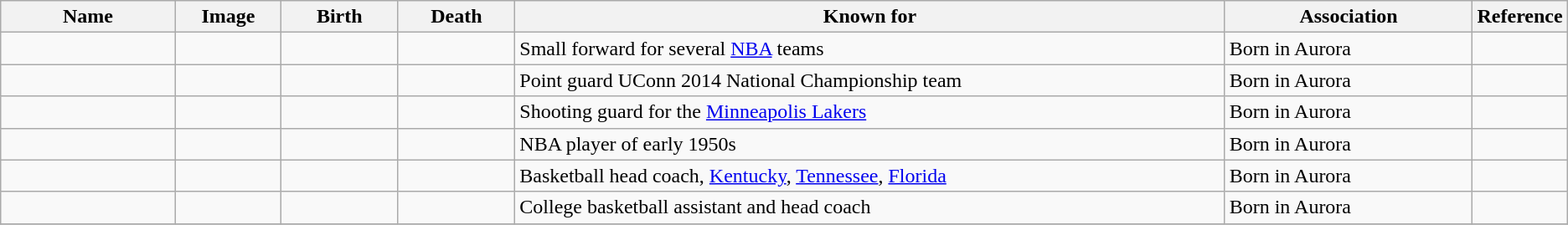<table class="wikitable sortable">
<tr>
<th scope="col" width="140">Name</th>
<th scope="col" width="80" class="unsortable">Image</th>
<th scope="col" width="90">Birth</th>
<th scope="col" width="90">Death</th>
<th scope="col" width="600" class="unsortable">Known for</th>
<th scope="col" width="200" class="unsortable">Association</th>
<th scope="col" width="30" class="unsortable">Reference</th>
</tr>
<tr>
<td></td>
<td></td>
<td align=right></td>
<td align=right></td>
<td>Small forward for several <a href='#'>NBA</a> teams</td>
<td>Born in Aurora</td>
<td align="center"></td>
</tr>
<tr>
<td></td>
<td></td>
<td align=right></td>
<td align=right></td>
<td>Point guard UConn 2014 National Championship team</td>
<td>Born in Aurora</td>
<td align="center"></td>
</tr>
<tr>
<td></td>
<td></td>
<td align=right></td>
<td align=right></td>
<td>Shooting guard for the <a href='#'>Minneapolis Lakers</a></td>
<td>Born in Aurora</td>
<td align="center"></td>
</tr>
<tr>
<td></td>
<td></td>
<td align=right></td>
<td align=right></td>
<td>NBA player of early 1950s</td>
<td>Born in Aurora</td>
<td align="center"></td>
</tr>
<tr>
<td></td>
<td></td>
<td align=right></td>
<td align=right></td>
<td>Basketball head coach, <a href='#'>Kentucky</a>, <a href='#'>Tennessee</a>, <a href='#'>Florida</a></td>
<td>Born in Aurora</td>
<td align="center"></td>
</tr>
<tr>
<td></td>
<td></td>
<td align=right></td>
<td align=right></td>
<td>College basketball assistant and head coach</td>
<td>Born in Aurora</td>
<td align="center"></td>
</tr>
<tr>
</tr>
</table>
